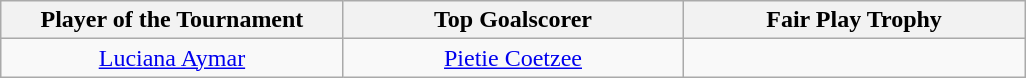<table class=wikitable style="margin:auto; text-align:center">
<tr>
<th style="width: 220px;">Player of the Tournament</th>
<th style="width: 220px;">Top Goalscorer</th>
<th style="width: 220px;">Fair Play Trophy</th>
</tr>
<tr>
<td> <a href='#'>Luciana Aymar</a></td>
<td> <a href='#'>Pietie Coetzee</a></td>
<td></td>
</tr>
</table>
